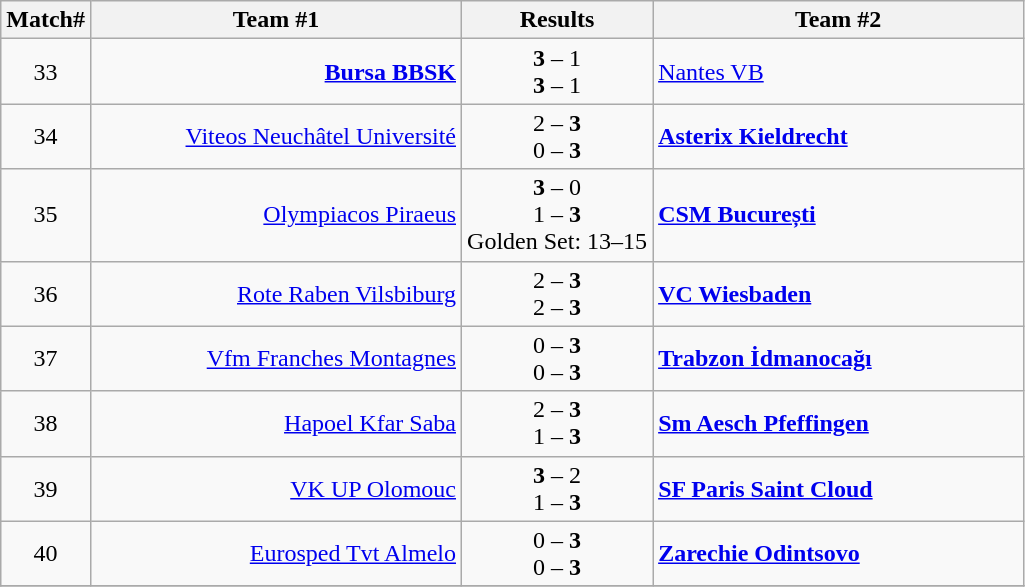<table class="wikitable" style="border-collapse: collapse;">
<tr>
<th>Match#</th>
<th align="right" width="240">Team #1</th>
<th>  Results  </th>
<th align="left" width="240">Team #2</th>
</tr>
<tr>
<td align="center">33</td>
<td align="right"><strong><a href='#'>Bursa BBSK</a> </strong></td>
<td align="center"><strong>3</strong> – 1 <br> <strong>3</strong> – 1</td>
<td> <a href='#'>Nantes VB</a></td>
</tr>
<tr>
<td align="center">34</td>
<td align="right"><a href='#'>Viteos Neuchâtel Université</a> </td>
<td align="center">2 – <strong>3</strong> <br> 0 – <strong>3</strong></td>
<td><strong> <a href='#'>Asterix Kieldrecht</a></strong></td>
</tr>
<tr>
<td align="center">35</td>
<td align="right"><a href='#'>Olympiacos Piraeus</a> </td>
<td align="center"><strong>3</strong> – 0 <br> 1 – <strong>3</strong> <br> Golden Set: 13–15</td>
<td><strong> <a href='#'>CSM București</a></strong></td>
</tr>
<tr>
<td align="center">36</td>
<td align="right"><a href='#'>Rote Raben Vilsbiburg</a> </td>
<td align="center">2 – <strong>3</strong> <br> 2 – <strong>3</strong></td>
<td><strong> <a href='#'>VC Wiesbaden</a></strong></td>
</tr>
<tr>
<td align="center">37</td>
<td align="right"><a href='#'>Vfm Franches Montagnes</a> </td>
<td align="center">0 – <strong>3</strong> <br> 0 – <strong>3</strong></td>
<td><strong> <a href='#'>Trabzon İdmanocağı</a></strong></td>
</tr>
<tr>
<td align="center">38</td>
<td align="right"><a href='#'>Hapoel Kfar Saba</a> </td>
<td align="center">2 – <strong>3</strong> <br> 1 – <strong>3</strong></td>
<td><strong> <a href='#'>Sm Aesch Pfeffingen</a></strong></td>
</tr>
<tr>
<td align="center">39</td>
<td align="right"><a href='#'>VK UP Olomouc</a> </td>
<td align="center"><strong>3</strong> – 2 <br> 1 – <strong>3</strong></td>
<td><strong> <a href='#'>SF Paris Saint Cloud</a></strong></td>
</tr>
<tr>
<td align="center">40</td>
<td align="right"><a href='#'>Eurosped Tvt Almelo</a> </td>
<td align="center">0 – <strong>3</strong> <br> 0 – <strong>3</strong></td>
<td><strong> <a href='#'>Zarechie Odintsovo</a></strong></td>
</tr>
<tr>
</tr>
</table>
